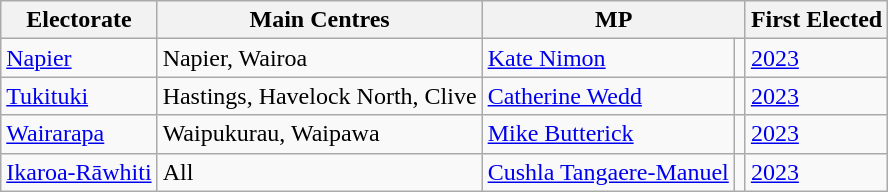<table class="wikitable">
<tr>
<th>Electorate</th>
<th>Main Centres</th>
<th colspan="2">MP</th>
<th>First Elected</th>
</tr>
<tr>
<td><a href='#'>Napier</a></td>
<td>Napier, Wairoa</td>
<td><a href='#'>Kate Nimon</a></td>
<td></td>
<td><a href='#'>2023</a></td>
</tr>
<tr>
<td><a href='#'>Tukituki</a></td>
<td>Hastings, Havelock North, Clive</td>
<td><a href='#'>Catherine Wedd</a></td>
<td></td>
<td><a href='#'>2023</a></td>
</tr>
<tr>
<td><a href='#'>Wairarapa</a></td>
<td>Waipukurau, Waipawa</td>
<td><a href='#'>Mike Butterick</a></td>
<td></td>
<td><a href='#'>2023</a></td>
</tr>
<tr>
<td><a href='#'>Ikaroa-Rāwhiti</a></td>
<td>All</td>
<td><a href='#'>Cushla Tangaere-Manuel</a></td>
<td></td>
<td><a href='#'>2023</a></td>
</tr>
</table>
